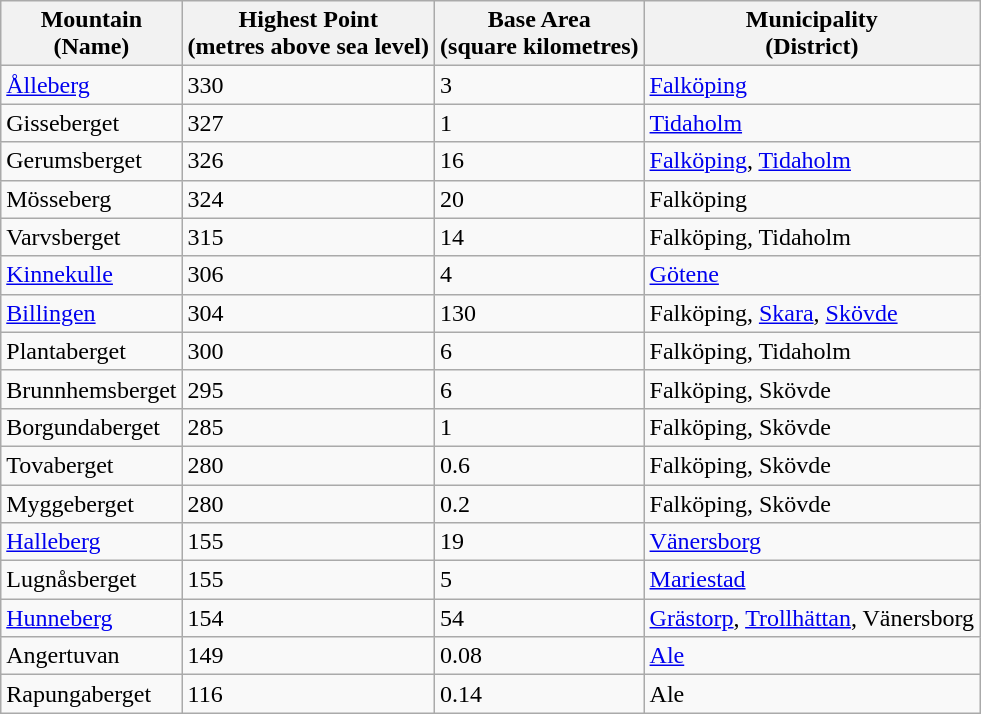<table class="wikitable sortable">
<tr>
<th>Mountain <br>(Name)</th>
<th>Highest Point <br>(metres above sea level)</th>
<th>Base Area <br>(square kilometres)</th>
<th>Municipality <br>(District)</th>
</tr>
<tr>
<td><a href='#'>Ålleberg</a></td>
<td>330</td>
<td>3</td>
<td><a href='#'>Falköping</a></td>
</tr>
<tr>
<td>Gisseberget</td>
<td>327</td>
<td>1</td>
<td><a href='#'>Tidaholm</a></td>
</tr>
<tr>
<td>Gerumsberget</td>
<td>326</td>
<td>16</td>
<td><a href='#'>Falköping</a>, <a href='#'>Tidaholm</a></td>
</tr>
<tr>
<td>Mösseberg</td>
<td>324</td>
<td>20</td>
<td>Falköping</td>
</tr>
<tr>
<td>Varvsberget</td>
<td>315</td>
<td>14</td>
<td>Falköping, Tidaholm</td>
</tr>
<tr>
<td><a href='#'>Kinnekulle</a></td>
<td>306</td>
<td>4</td>
<td><a href='#'>Götene</a></td>
</tr>
<tr>
<td><a href='#'>Billingen</a></td>
<td>304</td>
<td>130</td>
<td>Falköping, <a href='#'>Skara</a>, <a href='#'>Skövde</a></td>
</tr>
<tr>
<td>Plantaberget</td>
<td>300</td>
<td>6</td>
<td>Falköping, Tidaholm</td>
</tr>
<tr>
<td>Brunnhemsberget</td>
<td>295</td>
<td>6</td>
<td>Falköping, Skövde</td>
</tr>
<tr>
<td>Borgundaberget</td>
<td>285</td>
<td>1</td>
<td>Falköping, Skövde</td>
</tr>
<tr>
<td>Tovaberget</td>
<td>280</td>
<td>0.6</td>
<td>Falköping, Skövde</td>
</tr>
<tr>
<td>Myggeberget</td>
<td>280</td>
<td>0.2</td>
<td>Falköping, Skövde</td>
</tr>
<tr>
<td><a href='#'>Halleberg</a></td>
<td>155</td>
<td>19</td>
<td><a href='#'>Vänersborg</a></td>
</tr>
<tr>
<td>Lugnåsberget</td>
<td>155</td>
<td>5</td>
<td><a href='#'>Mariestad</a></td>
</tr>
<tr>
<td><a href='#'>Hunneberg</a></td>
<td>154</td>
<td>54</td>
<td><a href='#'>Grästorp</a>, <a href='#'>Trollhättan</a>, Vänersborg</td>
</tr>
<tr>
<td>Angertuvan</td>
<td>149</td>
<td>0.08</td>
<td><a href='#'>Ale</a></td>
</tr>
<tr>
<td>Rapungaberget</td>
<td>116</td>
<td>0.14</td>
<td>Ale</td>
</tr>
</table>
